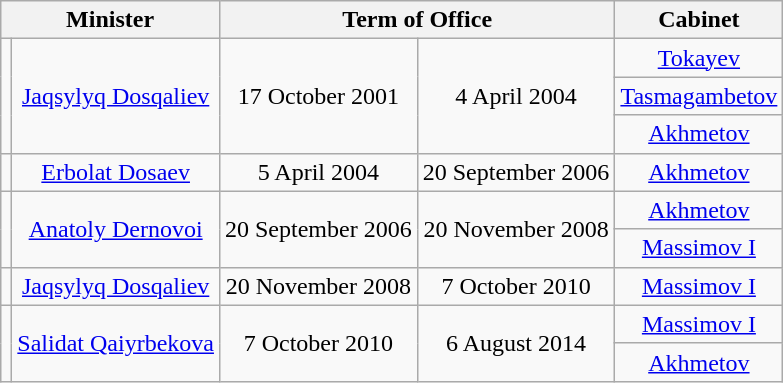<table class="wikitable" style="text-align:center;">
<tr>
<th colspan="2">Minister</th>
<th colspan="2">Term of Office</th>
<th colspan="2">Cabinet</th>
</tr>
<tr>
<td rowspan="3"></td>
<td rowspan="3"><a href='#'>Jaqsylyq Dosqaliev</a></td>
<td rowspan="3">17 October 2001</td>
<td rowspan="3">4 April 2004</td>
<td><a href='#'>Tokayev</a></td>
</tr>
<tr>
<td><a href='#'>Tasmagambetov</a></td>
</tr>
<tr>
<td><a href='#'>Akhmetov</a></td>
</tr>
<tr>
<td></td>
<td><a href='#'>Erbolat Dosaev</a></td>
<td>5 April 2004</td>
<td>20 September 2006</td>
<td><a href='#'>Akhmetov</a></td>
</tr>
<tr>
<td rowspan="2"></td>
<td rowspan="2"><a href='#'>Anatoly Dernovoi</a></td>
<td rowspan="2">20 September 2006</td>
<td rowspan="2">20 November 2008</td>
<td><a href='#'>Akhmetov</a></td>
</tr>
<tr>
<td><a href='#'>Massimov I</a></td>
</tr>
<tr>
<td></td>
<td><a href='#'>Jaqsylyq Dosqaliev</a></td>
<td>20 November 2008</td>
<td>7 October 2010</td>
<td><a href='#'>Massimov I</a></td>
</tr>
<tr>
<td rowspan="2"></td>
<td rowspan="2"><a href='#'>Salidat Qaiyrbekova</a></td>
<td rowspan="2">7 October 2010</td>
<td rowspan="2">6 August 2014</td>
<td><a href='#'>Massimov I</a></td>
</tr>
<tr>
<td><a href='#'>Akhmetov</a></td>
</tr>
</table>
